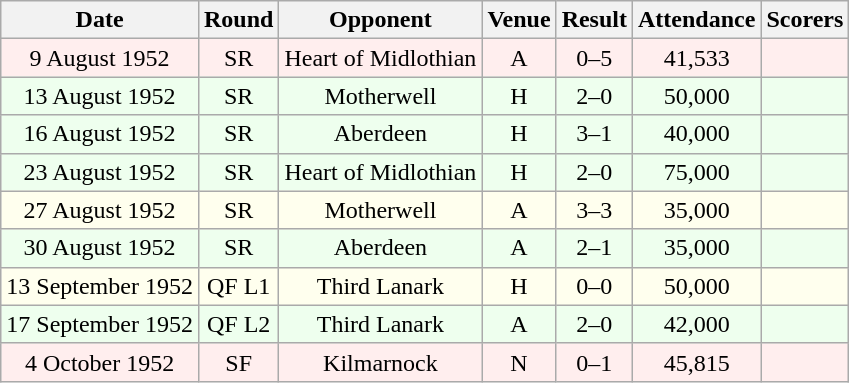<table class="wikitable sortable" style="font-size:100%; text-align:center">
<tr>
<th>Date</th>
<th>Round</th>
<th>Opponent</th>
<th>Venue</th>
<th>Result</th>
<th>Attendance</th>
<th>Scorers</th>
</tr>
<tr bgcolor = "#FFEEEE">
<td>9 August 1952</td>
<td>SR</td>
<td>Heart of Midlothian</td>
<td>A</td>
<td>0–5</td>
<td>41,533</td>
<td></td>
</tr>
<tr bgcolor = "#EEFFEE">
<td>13 August 1952</td>
<td>SR</td>
<td>Motherwell</td>
<td>H</td>
<td>2–0</td>
<td>50,000</td>
<td></td>
</tr>
<tr bgcolor = "#EEFFEE">
<td>16 August 1952</td>
<td>SR</td>
<td>Aberdeen</td>
<td>H</td>
<td>3–1</td>
<td>40,000</td>
<td></td>
</tr>
<tr bgcolor = "#EEFFEE">
<td>23 August 1952</td>
<td>SR</td>
<td>Heart of Midlothian</td>
<td>H</td>
<td>2–0</td>
<td>75,000</td>
<td></td>
</tr>
<tr bgcolor = "#FFFFEE">
<td>27 August 1952</td>
<td>SR</td>
<td>Motherwell</td>
<td>A</td>
<td>3–3</td>
<td>35,000</td>
<td></td>
</tr>
<tr bgcolor = "#EEFFEE">
<td>30 August 1952</td>
<td>SR</td>
<td>Aberdeen</td>
<td>A</td>
<td>2–1</td>
<td>35,000</td>
<td></td>
</tr>
<tr bgcolor = "#FFFFEE">
<td>13 September 1952</td>
<td>QF L1</td>
<td>Third Lanark</td>
<td>H</td>
<td>0–0</td>
<td>50,000</td>
<td></td>
</tr>
<tr bgcolor = "#EEFFEE">
<td>17 September 1952</td>
<td>QF L2</td>
<td>Third Lanark</td>
<td>A</td>
<td>2–0</td>
<td>42,000</td>
<td></td>
</tr>
<tr bgcolor = "#FFEEEE">
<td>4 October 1952</td>
<td>SF</td>
<td>Kilmarnock</td>
<td>N</td>
<td>0–1</td>
<td>45,815</td>
<td></td>
</tr>
</table>
